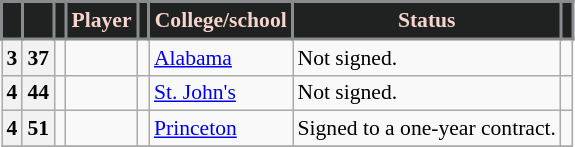<table class="wikitable sortable" style="font-size:90%;">
<tr>
<th style="background:#202121; color:#F7D5CF; border:2px solid #898C8F;" scope="col"></th>
<th style="background:#202121; color:#F7D5CF; border:2px solid #898C8F;" scope="col"></th>
<th style="background:#202121; color:#F7D5CF; border:2px solid #898C8F;" scope="col"></th>
<th style="background:#202121; color:#F7D5CF; border:2px solid #898C8F;" scope="col">Player</th>
<th style="background:#202121; color:#F7D5CF; border:2px solid #898C8F;" scope="col"></th>
<th style="background:#202121; color:#F7D5CF; border:2px solid #898C8F;" scope="col">College/school</th>
<th style="background:#202121; color:#F7D5CF; border:2px solid #898C8F;" scope="col">Status</th>
<th style="background:#202121; color:#F7D5CF; border:2px solid #898C8F;" scope="col"></th>
</tr>
<tr>
<th scope="rowgroup">3</th>
<th scope="row">37</th>
<td></td>
<td></td>
<td></td>
<td><a href='#'>Alabama</a></td>
<td>Not signed.</td>
<td></td>
</tr>
<tr>
<th scope="rowgroup">4</th>
<th scope="row">44</th>
<td></td>
<td></td>
<td></td>
<td><a href='#'>St. John's</a></td>
<td>Not signed.</td>
<td></td>
</tr>
<tr>
<th>4</th>
<th>51</th>
<td></td>
<td></td>
<td></td>
<td><a href='#'>Princeton</a></td>
<td>Signed to a one-year contract.</td>
<td></td>
</tr>
<tr>
</tr>
</table>
